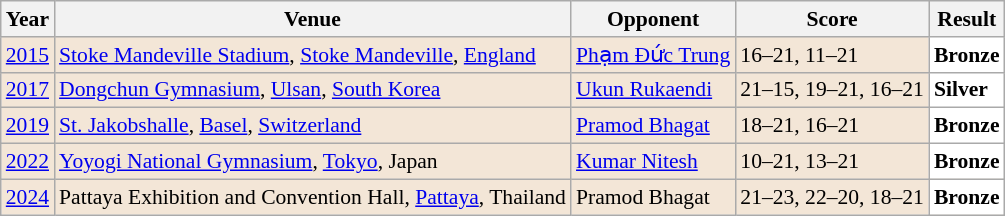<table class="sortable wikitable" style="font-size: 90%;">
<tr>
<th>Year</th>
<th>Venue</th>
<th>Opponent</th>
<th>Score</th>
<th>Result</th>
</tr>
<tr style="background:#F3E6D7">
<td align="center"><a href='#'>2015</a></td>
<td align="left"><a href='#'>Stoke Mandeville Stadium</a>, <a href='#'>Stoke Mandeville</a>, <a href='#'>England</a></td>
<td align="left"> <a href='#'>Phạm Đức Trung</a></td>
<td align="left">16–21, 11–21</td>
<td style="text-align:left; background:white"> <strong>Bronze</strong></td>
</tr>
<tr style="background:#F3E6D7">
<td align="center"><a href='#'>2017</a></td>
<td align="left"><a href='#'>Dongchun Gymnasium</a>, <a href='#'>Ulsan</a>, <a href='#'>South Korea</a></td>
<td align="left"> <a href='#'>Ukun Rukaendi</a></td>
<td align="left">21–15, 19–21, 16–21</td>
<td style="text-align:left; background:white"> <strong>Silver</strong></td>
</tr>
<tr style="background:#F3E6D7">
<td align="center"><a href='#'>2019</a></td>
<td align="left"><a href='#'>St. Jakobshalle</a>, <a href='#'>Basel</a>, <a href='#'>Switzerland</a></td>
<td align="left"> <a href='#'>Pramod Bhagat</a></td>
<td align="left">18–21, 16–21</td>
<td style="text-align:left; background:white"> <strong>Bronze</strong></td>
</tr>
<tr style="background:#F3E6D7">
<td align="center"><a href='#'>2022</a></td>
<td align="left"><a href='#'>Yoyogi National Gymnasium</a>, <a href='#'>Tokyo</a>, Japan</td>
<td align="left"> <a href='#'>Kumar Nitesh</a></td>
<td align="left">10–21, 13–21</td>
<td style="text-align:left; background:white"> <strong>Bronze</strong></td>
</tr>
<tr style="background:#F3E6D7">
<td align="center"><a href='#'>2024</a></td>
<td align="left">Pattaya Exhibition and Convention Hall, <a href='#'>Pattaya</a>, Thailand</td>
<td align="left"> Pramod Bhagat</td>
<td align="left">21–23, 22–20, 18–21</td>
<td style="text-align:left; background:white"> <strong>Bronze</strong></td>
</tr>
</table>
